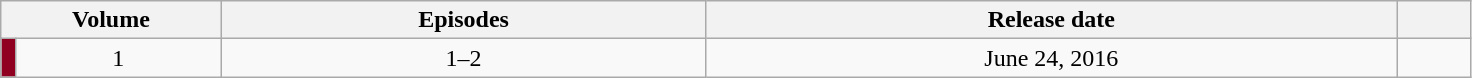<table class="wikitable" style="text-align:center;">
<tr>
<th colspan="2" width="15%">Volume</th>
<th>Episodes</th>
<th>Release date</th>
<th width="5%"></th>
</tr>
<tr>
<td rowspan="1" width="1%" style="background: #900020"></td>
<td>1</td>
<td>1–2</td>
<td>June 24, 2016</td>
<td></td>
</tr>
</table>
